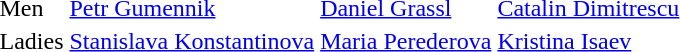<table>
<tr>
<td>Men</td>
<td><a href='#'>Petr Gumennik</a></td>
<td><a href='#'>Daniel Grassl</a></td>
<td><a href='#'>Catalin Dimitrescu</a></td>
</tr>
<tr>
<td>Ladies</td>
<td><a href='#'>Stanislava Konstantinova</a></td>
<td><a href='#'>Maria Perederova</a></td>
<td><a href='#'>Kristina Isaev</a></td>
</tr>
</table>
